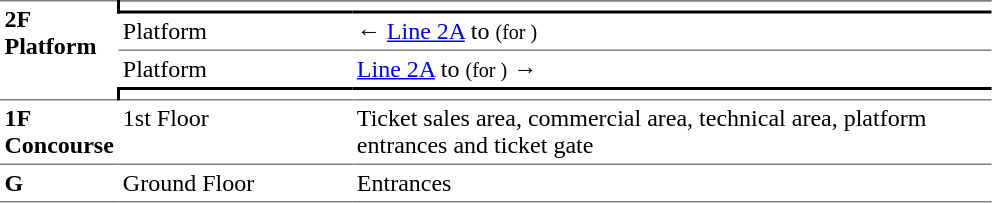<table border="0" cellspacing="0" cellpadding="3" frame="hsides" rules="rows">
<tr>
<td style="border-bottom:solid 1px gray;vertical-align:top;border-top:solid 1px gray;" rowspan=5;><strong>2F<br>Platform</strong></td>
</tr>
<tr>
<td style="border-top:solid 1px gray;border-right:solid 2px black;border-left:solid 2px black;border-bottom:solid 2px black;text-align:center;" colspan=2></td>
</tr>
<tr>
<td style="border-bottom:solid 1px gray;" width=150>Platform</td>
<td>←  <a href='#'>Line 2A</a> to  <small>(for )</small></td>
</tr>
<tr>
<td style="border-bottom:solid 1px gray;" width=150>Platform</td>
<td style="border-bottom:solid 1px gray;" width=390>  <a href='#'>Line 2A</a> to  <small>(for )</small> →</td>
</tr>
<tr>
<td style="border-top:solid 2px black;border-right:solid 2px black;border-left:solid 2px black;border-bottom:solid 1px gray;text-align:center;" colspan=2></td>
</tr>
<tr>
<td style="vertical-align:top"><strong>1F<br>Concourse</strong></td>
<td style="vertical-align:top">1st Floor</td>
<td style="vertical-align:top">Ticket sales area, commercial area, technical area, platform entrances and ticket gate</td>
</tr>
<tr>
<td style="border-bottom:solid 1px gray;border-top:solid 1px gray; vertical-align:top" width=50><strong>G</strong></td>
<td style="border-top:solid 1px gray;border-bottom:solid 1px gray; vertical-align:top" width=100>Ground Floor</td>
<td style="border-top:solid 1px gray;border-bottom:solid 1px gray; vertical-align:top" width=420>Entrances</td>
</tr>
</table>
